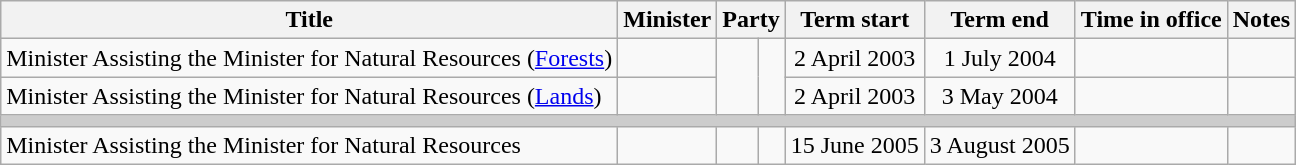<table class="wikitable sortable">
<tr>
<th>Title</th>
<th>Minister</th>
<th colspan="2">Party</th>
<th>Term start</th>
<th>Term end</th>
<th>Time in office</th>
<th class="unsortable">Notes</th>
</tr>
<tr>
<td>Minister Assisting the Minister for Natural Resources (<a href='#'>Forests</a>)</td>
<td></td>
<td rowspan="2" > </td>
<td rowspan="2"></td>
<td align="center">2 April 2003</td>
<td align="center">1 July 2004</td>
<td align=right></td>
</tr>
<tr>
<td>Minister Assisting the Minister for Natural Resources (<a href='#'>Lands</a>)</td>
<td></td>
<td align="center">2 April 2003</td>
<td align="center">3 May 2004</td>
<td align=right></td>
<td></td>
</tr>
<tr class="sortbottom">
<th colspan="8" style="background: #cccccc;"></th>
</tr>
<tr>
<td>Minister Assisting the Minister for Natural Resources</td>
<td></td>
<td> </td>
<td></td>
<td align="center">15 June 2005</td>
<td align="center">3 August 2005</td>
<td align=right></td>
<td></td>
</tr>
</table>
